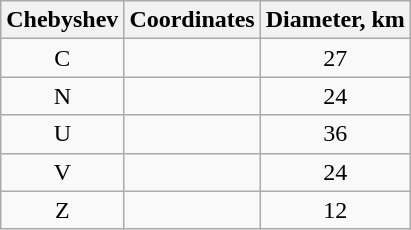<table class="wikitable sortable" style="text-align:center">
<tr>
<th>Chebyshev</th>
<th class="unsortable">Coordinates</th>
<th>Diameter, km</th>
</tr>
<tr>
<td>C</td>
<td></td>
<td>27</td>
</tr>
<tr>
<td>N</td>
<td></td>
<td>24</td>
</tr>
<tr>
<td>U</td>
<td></td>
<td>36</td>
</tr>
<tr>
<td>V</td>
<td></td>
<td>24</td>
</tr>
<tr>
<td>Z</td>
<td></td>
<td>12</td>
</tr>
</table>
